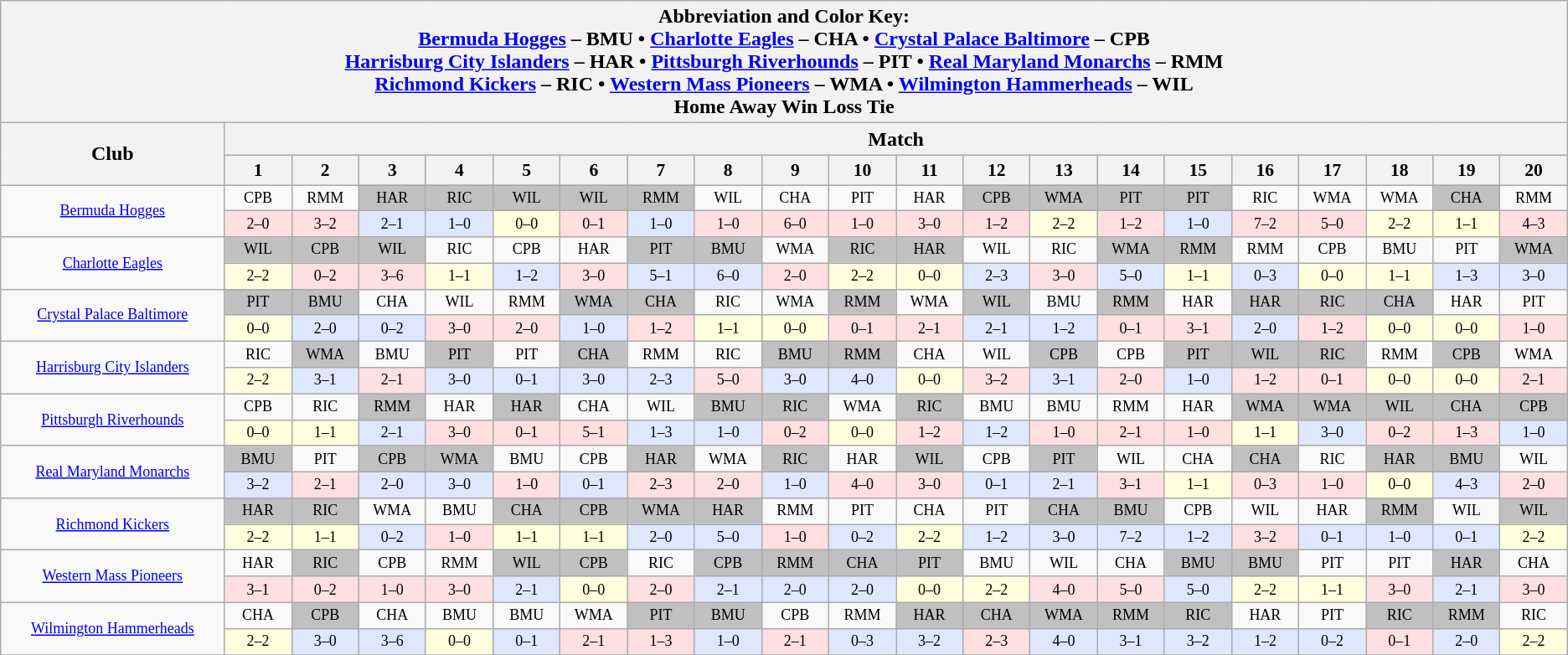<table class="wikitable" style="text-align:center;width=80%">
<tr>
<th colspan="29">Abbreviation and Color Key:<br><a href='#'>Bermuda Hogges</a> – BMU • <a href='#'>Charlotte Eagles</a> – CHA • <a href='#'>Crystal Palace Baltimore</a> – CPB <br> <a href='#'>Harrisburg City Islanders</a> – HAR • <a href='#'>Pittsburgh Riverhounds</a> – PIT • <a href='#'>Real Maryland Monarchs</a> – RMM <br> <a href='#'>Richmond Kickers</a> – RIC • <a href='#'>Western Mass Pioneers</a> – WMA • <a href='#'>Wilmington Hammerheads</a> – WIL <br><span>Home</span>  <span>Away</span>  <span>Win</span>  <span>Loss</span>  <span>Tie</span></th>
</tr>
<tr>
<th width="10%" rowspan="2">Club</th>
<th width="90%" colspan="20">Match</th>
</tr>
<tr style="background-color:#CCCCCC; font-size: 90%">
<th width="3%">1</th>
<th width="3%">2</th>
<th width="3%">3</th>
<th width="3%">4</th>
<th width="3%">5</th>
<th width="3%">6</th>
<th width="3%">7</th>
<th width="3%">8</th>
<th width="3%">9</th>
<th width="3%">10</th>
<th width="3%">11</th>
<th width="3%">12</th>
<th width="3%">13</th>
<th width="3%">14</th>
<th width="3%">15</th>
<th width="3%">16</th>
<th width="3%">17</th>
<th width="3%">18</th>
<th width="3%">19</th>
<th width="3%">20<br></th>
</tr>
<tr style="font-size: 75%">
<td rowspan="2"><a href='#'>Bermuda Hogges</a></td>
<td>CPB</td>
<td>RMM</td>
<td bgcolor=#C0C0C0>HAR</td>
<td bgcolor=#C0C0C0>RIC</td>
<td bgcolor=#C0C0C0>WIL</td>
<td bgcolor=#C0C0C0>WIL</td>
<td bgcolor=#C0C0C0>RMM</td>
<td>WIL</td>
<td>CHA</td>
<td>PIT</td>
<td>HAR</td>
<td bgcolor=#C0C0C0>CPB</td>
<td bgcolor=#C0C0C0>WMA</td>
<td bgcolor=#C0C0C0>PIT</td>
<td bgcolor=#C0C0C0>PIT</td>
<td>RIC</td>
<td>WMA</td>
<td>WMA</td>
<td bgcolor=#C0C0C0>CHA</td>
<td>RMM</td>
</tr>
<tr style="font-size: 75%">
<td bgcolor=#FFDFDF>2–0</td>
<td bgcolor=#FFDFDF>3–2</td>
<td bgcolor=#DFE7FF>2–1</td>
<td bgcolor=#DFE7FF>1–0</td>
<td bgcolor=#FFFFDD>0–0</td>
<td bgcolor=#FFDFDF>0–1</td>
<td bgcolor=#DFE7FF>1–0</td>
<td bgcolor=#FFDFDF>1–0</td>
<td bgcolor=#FFDFDF>6–0</td>
<td bgcolor=#FFDFDF>1–0</td>
<td bgcolor=#FFDFDF>3–0</td>
<td bgcolor=#FFDFDF>1–2</td>
<td bgcolor=#FFFFDD>2–2</td>
<td bgcolor=#FFDFDF>1–2</td>
<td bgcolor=#DFE7FF>1–0</td>
<td bgcolor=#FFDFDF>7–2</td>
<td bgcolor=#FFDFDF>5–0</td>
<td bgcolor=#FFFFDD>2–2</td>
<td bgcolor=#FFFFDD>1–1</td>
<td bgcolor=#FFDFDF>4–3</td>
</tr>
<tr style="font-size: 75%">
<td rowspan="2"><a href='#'>Charlotte Eagles</a></td>
<td bgcolor=#C0C0C0>WIL</td>
<td bgcolor=#C0C0C0>CPB</td>
<td bgcolor=#C0C0C0>WIL</td>
<td>RIC</td>
<td>CPB</td>
<td>HAR</td>
<td bgcolor=#C0C0C0>PIT</td>
<td bgcolor=#C0C0C0>BMU</td>
<td>WMA</td>
<td bgcolor=#C0C0C0>RIC</td>
<td bgcolor=#C0C0C0>HAR</td>
<td>WIL</td>
<td>RIC</td>
<td bgcolor=#C0C0C0>WMA</td>
<td bgcolor=#C0C0C0>RMM</td>
<td>RMM</td>
<td>CPB</td>
<td>BMU</td>
<td>PIT</td>
<td bgcolor=#C0C0C0>WMA</td>
</tr>
<tr style="font-size: 75%">
<td bgcolor=#FFFFDD>2–2</td>
<td bgcolor=#FFDFDF>0–2</td>
<td bgcolor=#FFDFDF>3–6</td>
<td bgcolor=#FFFFDD>1–1</td>
<td bgcolor=#DFE7FF>1–2</td>
<td bgcolor=#FFDFDF>3–0</td>
<td bgcolor=#DFE7FF>5–1</td>
<td bgcolor=#DFE7FF>6–0</td>
<td bgcolor=#FFDFDF>2–0</td>
<td bgcolor=#FFFFDD>2–2</td>
<td bgcolor=#FFFFDD>0–0</td>
<td bgcolor=#DFE7FF>2–3</td>
<td bgcolor=#FFDFDF>3–0</td>
<td bgcolor=#DFE7FF>5–0</td>
<td bgcolor=#FFFFDD>1–1</td>
<td bgcolor=#DFE7FF>0–3</td>
<td bgcolor=#FFFFDD>0–0</td>
<td bgcolor=#FFFFDD>1–1</td>
<td bgcolor=#DFE7FF>1–3</td>
<td bgcolor=#DFE7FF>3–0</td>
</tr>
<tr style="font-size: 75%">
<td rowspan="2"><a href='#'>Crystal Palace Baltimore</a></td>
<td bgcolor=#C0C0C0>PIT</td>
<td bgcolor=#C0C0C0>BMU</td>
<td>CHA</td>
<td>WIL</td>
<td>RMM</td>
<td bgcolor=#C0C0C0>WMA</td>
<td bgcolor=#C0C0C0>CHA</td>
<td>RIC</td>
<td>WMA</td>
<td bgcolor=#C0C0C0>RMM</td>
<td>WMA</td>
<td bgcolor=#C0C0C0>WIL</td>
<td>BMU</td>
<td bgcolor=#C0C0C0>RMM</td>
<td>HAR</td>
<td bgcolor=#C0C0C0>HAR</td>
<td bgcolor=#C0C0C0>RIC</td>
<td bgcolor=#C0C0C0>CHA</td>
<td>HAR</td>
<td>PIT</td>
</tr>
<tr style="font-size: 75%">
<td bgcolor=#FFFFDD>0–0</td>
<td bgcolor=#DFE7FF>2–0</td>
<td bgcolor=#DFE7FF>0–2</td>
<td bgcolor=#FFDFDF>3–0</td>
<td bgcolor=#FFDFDF>2–0</td>
<td bgcolor=#DFE7FF>1–0</td>
<td bgcolor=#FFDFDF>1–2</td>
<td bgcolor=#FFFFDD>1–1</td>
<td bgcolor=#FFFFDD>0–0</td>
<td bgcolor=#FFDFDF>0–1</td>
<td bgcolor=#FFDFDF>2–1</td>
<td bgcolor=#DFE7FF>2–1</td>
<td bgcolor=#DFE7FF>1–2</td>
<td bgcolor=#FFDFDF>0–1</td>
<td bgcolor=#FFDFDF>3–1</td>
<td bgcolor=#DFE7FF>2–0</td>
<td bgcolor=#FFDFDF>1–2</td>
<td bgcolor=#FFFFDD>0–0</td>
<td bgcolor=#FFFFDD>0–0</td>
<td bgcolor=#FFDFDF>1–0</td>
</tr>
<tr style="font-size: 75%">
<td rowspan="2"><a href='#'>Harrisburg City Islanders</a></td>
<td>RIC</td>
<td bgcolor=#C0C0C0>WMA</td>
<td>BMU</td>
<td bgcolor=#C0C0C0>PIT</td>
<td>PIT</td>
<td bgcolor=#C0C0C0>CHA</td>
<td>RMM</td>
<td>RIC</td>
<td bgcolor=#C0C0C0>BMU</td>
<td bgcolor=#C0C0C0>RMM</td>
<td>CHA</td>
<td>WIL</td>
<td bgcolor=#C0C0C0>CPB</td>
<td>CPB</td>
<td bgcolor=#C0C0C0>PIT</td>
<td bgcolor=#C0C0C0>WIL</td>
<td bgcolor=#C0C0C0>RIC</td>
<td>RMM</td>
<td bgcolor=#C0C0C0>CPB</td>
<td>WMA</td>
</tr>
<tr style="font-size: 75%">
<td bgcolor=#FFFFDD>2–2</td>
<td bgcolor=#DFE7FF>3–1</td>
<td bgcolor=#FFDFDF>2–1</td>
<td bgcolor=#DFE7FF>3–0</td>
<td bgcolor=#DFE7FF>0–1</td>
<td bgcolor=#DFE7FF>3–0</td>
<td bgcolor=#DFE7FF>2–3</td>
<td bgcolor=#FFDFDF>5–0</td>
<td bgcolor=#DFE7FF>3–0</td>
<td bgcolor=#DFE7FF>4–0</td>
<td bgcolor=#FFFFDD>0–0</td>
<td bgcolor=#FFDFDF>3–2</td>
<td bgcolor=#DFE7FF>3–1</td>
<td bgcolor=#FFDFDF>2–0</td>
<td bgcolor=#DFE7FF>1–0</td>
<td bgcolor=#FFDFDF>1–2</td>
<td bgcolor=#FFDFDF>0–1</td>
<td bgcolor=#FFFFDD>0–0</td>
<td bgcolor=#FFFFDD>0–0</td>
<td bgcolor=#FFDFDF>2–1</td>
</tr>
<tr style="font-size: 75%">
<td rowspan="2"><a href='#'>Pittsburgh Riverhounds</a></td>
<td>CPB</td>
<td>RIC</td>
<td bgcolor=#C0C0C0>RMM</td>
<td>HAR</td>
<td bgcolor=#C0C0C0>HAR</td>
<td>CHA</td>
<td>WIL</td>
<td bgcolor=#C0C0C0>BMU</td>
<td bgcolor=#C0C0C0>RIC</td>
<td>WMA</td>
<td bgcolor=#C0C0C0>RIC</td>
<td>BMU</td>
<td>BMU</td>
<td>RMM</td>
<td>HAR</td>
<td bgcolor=#C0C0C0>WMA</td>
<td bgcolor=#C0C0C0>WMA</td>
<td bgcolor=#C0C0C0>WIL</td>
<td bgcolor=#C0C0C0>CHA</td>
<td bgcolor=#C0C0C0>CPB</td>
</tr>
<tr style="font-size: 75%">
<td bgcolor=#FFFFDD>0–0</td>
<td bgcolor=#FFFFDD>1–1</td>
<td bgcolor=#DFE7FF>2–1</td>
<td bgcolor=#FFDFDF>3–0</td>
<td bgcolor=#FFDFDF>0–1</td>
<td bgcolor=#FFDFDF>5–1</td>
<td bgcolor=#DFE7FF>1–3</td>
<td bgcolor=#DFE7FF>1–0</td>
<td bgcolor=#FFDFDF>0–2</td>
<td bgcolor=#FFFFDD>0–0</td>
<td bgcolor=#FFDFDF>1–2</td>
<td bgcolor=#DFE7FF>1–2</td>
<td bgcolor=#FFDFDF>1–0</td>
<td bgcolor=#FFDFDF>2–1</td>
<td bgcolor=#FFDFDF>1–0</td>
<td bgcolor=#FFFFDD>1–1</td>
<td bgcolor=#DFE7FF>3–0</td>
<td bgcolor=#FFDFDF>0–2</td>
<td bgcolor=#FFDFDF>1–3</td>
<td bgcolor=DFE7FF>1–0</td>
</tr>
<tr style="font-size: 75%">
<td rowspan="2"><a href='#'>Real Maryland Monarchs</a></td>
<td bgcolor=#C0C0C0>BMU</td>
<td>PIT</td>
<td bgcolor=#C0C0C0>CPB</td>
<td bgcolor=#C0C0C0>WMA</td>
<td>BMU</td>
<td>CPB</td>
<td bgcolor=#C0C0C0>HAR</td>
<td>WMA</td>
<td bgcolor=#C0C0C0>RIC</td>
<td>HAR</td>
<td bgcolor=#C0C0C0>WIL</td>
<td>CPB</td>
<td bgcolor=#C0C0C0>PIT</td>
<td>WIL</td>
<td>CHA</td>
<td bgcolor=#C0C0C0>CHA</td>
<td>RIC</td>
<td bgcolor=#C0C0C0>HAR</td>
<td bgcolor=#C0C0C0>BMU</td>
<td>WIL</td>
</tr>
<tr style="font-size: 75%">
<td bgcolor=#DFE7FF>3–2</td>
<td bgcolor=#FFDFDF>2–1</td>
<td bgcolor=#DFE7FF>2–0</td>
<td bgcolor=#DFE7FF>3–0</td>
<td bgcolor=#FFDFDF>1–0</td>
<td bgcolor=#DFE7FF>0–1</td>
<td bgcolor=#FFDFDF>2–3</td>
<td bgcolor=#FFDFDF>2–0</td>
<td bgcolor=#DFE7FF>1–0</td>
<td bgcolor=#FFDFDF>4–0</td>
<td bgcolor=#FFDFDF>3–0</td>
<td bgcolor=#DFE7FF>0–1</td>
<td bgcolor=#DFE7FF>2–1</td>
<td bgcolor=#FFDFDF>3–1</td>
<td bgcolor=#FFFFDD>1–1</td>
<td bgcolor=#FFDFDF>0–3</td>
<td bgcolor=#FFDFDF>1–0</td>
<td bgcolor=#FFFFDD>0–0</td>
<td bgcolor=#DFE7FF>4–3</td>
<td bgcolor=#FFDFDF>2–0</td>
</tr>
<tr style="font-size: 75%">
<td rowspan="2"><a href='#'>Richmond Kickers</a></td>
<td bgcolor=#C0C0C0>HAR</td>
<td bgcolor=#C0C0C0>RIC</td>
<td>WMA</td>
<td>BMU</td>
<td bgcolor=#C0C0C0>CHA</td>
<td bgcolor=#C0C0C0>CPB</td>
<td bgcolor=#C0C0C0>WMA</td>
<td bgcolor=#C0C0C0>HAR</td>
<td>RMM</td>
<td>PIT</td>
<td>CHA</td>
<td>PIT</td>
<td bgcolor=#C0C0C0>CHA</td>
<td bgcolor=#C0C0C0>BMU</td>
<td>CPB</td>
<td>WIL</td>
<td>HAR</td>
<td bgcolor=#C0C0C0>RMM</td>
<td>WIL</td>
<td bgcolor=#C0C0C0>WIL</td>
</tr>
<tr style="font-size: 75%">
<td bgcolor=#FFFFDD>2–2</td>
<td bgcolor=#FFFFDD>1–1</td>
<td bgcolor=#DFE7FF>0–2</td>
<td bgcolor=#FFDFDF>1–0</td>
<td bgcolor=#FFFFDD>1–1</td>
<td bgcolor=#FFFFDD>1–1</td>
<td bgcolor=#DFE7FF>2–0</td>
<td bgcolor=#DFE7FF>5–0</td>
<td bgcolor=#FFDFDF>1–0</td>
<td bgcolor=#DFE7FF>0–2</td>
<td bgcolor=#FFFFDD>2–2</td>
<td bgcolor=#DFE7FF>1–2</td>
<td bgcolor=#DFE7FF>3–0</td>
<td bgcolor=#DFE7FF>7–2</td>
<td bgcolor=#DFE7FF>1–2</td>
<td bgcolor=#FFDFDF>3–2</td>
<td bgcolor=#DFE7FF>0–1</td>
<td bgcolor=#DFE7FF>1–0</td>
<td bgcolor=#DFE7FF>0–1</td>
<td bgcolor=#FFFFDD>2–2</td>
</tr>
<tr style="font-size: 75%">
<td rowspan="2"><a href='#'>Western Mass Pioneers</a></td>
<td>HAR</td>
<td bgcolor=#C0C0C0>RIC</td>
<td>CPB</td>
<td>RMM</td>
<td bgcolor=#C0C0C0>WIL</td>
<td bgcolor=#C0C0C0>CPB</td>
<td>RIC</td>
<td bgcolor=#C0C0C0>CPB</td>
<td bgcolor=#C0C0C0>RMM</td>
<td bgcolor=#C0C0C0>CHA</td>
<td bgcolor=#C0C0C0>PIT</td>
<td>BMU</td>
<td>WIL</td>
<td>CHA</td>
<td bgcolor=#C0C0C0>BMU</td>
<td bgcolor=#C0C0C0>BMU</td>
<td>PIT</td>
<td>PIT</td>
<td bgcolor=#C0C0C0>HAR</td>
<td>CHA</td>
</tr>
<tr style="font-size: 75%">
<td bgcolor=#FFDFDF>3–1</td>
<td bgcolor=#FFDFDF>0–2</td>
<td bgcolor=#FFDFDF>1–0</td>
<td bgcolor=#FFDFDF>3–0</td>
<td bgcolor=#DFE7FF>2–1</td>
<td bgcolor=#FFFFDD>0–0</td>
<td bgcolor=#FFDFDF>2–0</td>
<td bgcolor=#DFE7FF>2–1</td>
<td bgcolor=#DFE7FF>2–0</td>
<td bgcolor=#DFE7FF>2–0</td>
<td bgcolor=#FFFFDD>0–0</td>
<td bgcolor=#FFFFDD>2–2</td>
<td bgcolor=#FFDFDF>4–0</td>
<td bgcolor=#FFDFDF>5–0</td>
<td bgcolor=#DFE7FF>5–0</td>
<td bgcolor=#FFFFDD>2–2</td>
<td bgcolor=#FFFFDD>1–1</td>
<td bgcolor=#FFDFDF>3–0</td>
<td bgcolor=#DFE7FF>2–1</td>
<td bgcolor=#FFDFDF>3–0</td>
</tr>
<tr style="font-size: 75%">
<td rowspan="2"><a href='#'>Wilmington Hammerheads</a></td>
<td>CHA</td>
<td bgcolor=#C0C0C0>CPB</td>
<td>CHA</td>
<td>BMU</td>
<td>BMU</td>
<td>WMA</td>
<td bgcolor=#C0C0C0>PIT</td>
<td bgcolor=#C0C0C0>BMU</td>
<td>CPB</td>
<td>RMM</td>
<td bgcolor=#C0C0C0>HAR</td>
<td bgcolor=#C0C0C0>CHA</td>
<td bgcolor=#C0C0C0>WMA</td>
<td bgcolor=#C0C0C0>RMM</td>
<td bgcolor=#C0C0C0>RIC</td>
<td>HAR</td>
<td>PIT</td>
<td bgcolor=#C0C0C0>RIC</td>
<td bgcolor=#C0C0C0>RMM</td>
<td>RIC</td>
</tr>
<tr style="font-size: 75%">
<td bgcolor=#FFFFDD>2–2</td>
<td bgcolor=#DFE7FF>3–0</td>
<td bgcolor=#DFE7FF>3–6</td>
<td bgcolor=#FFFFDD>0–0</td>
<td bgcolor=#DFE7FF>0–1</td>
<td bgcolor=#FFDFDF>2–1</td>
<td bgcolor=#FFDFDF>1–3</td>
<td bgcolor=#DFE7FF>1–0</td>
<td bgcolor=#FFDFDF>2–1</td>
<td bgcolor=#DFE7FF>0–3</td>
<td bgcolor=#DFE7FF>3–2</td>
<td bgcolor=#FFDFDF>2–3</td>
<td bgcolor=#DFE7FF>4–0</td>
<td bgcolor=#DFE7FF>3–1</td>
<td bgcolor=#DFE7FF>3–2</td>
<td bgcolor=#DFE7FF>1–2</td>
<td bgcolor=#DFE7FF>0–2</td>
<td bgcolor=#FFDFDF>0–1</td>
<td bgcolor=#DFE7FF>2–0</td>
<td bgcolor=#FFFFDD>2–2</td>
</tr>
<tr style="font-size: 75%">
</tr>
</table>
